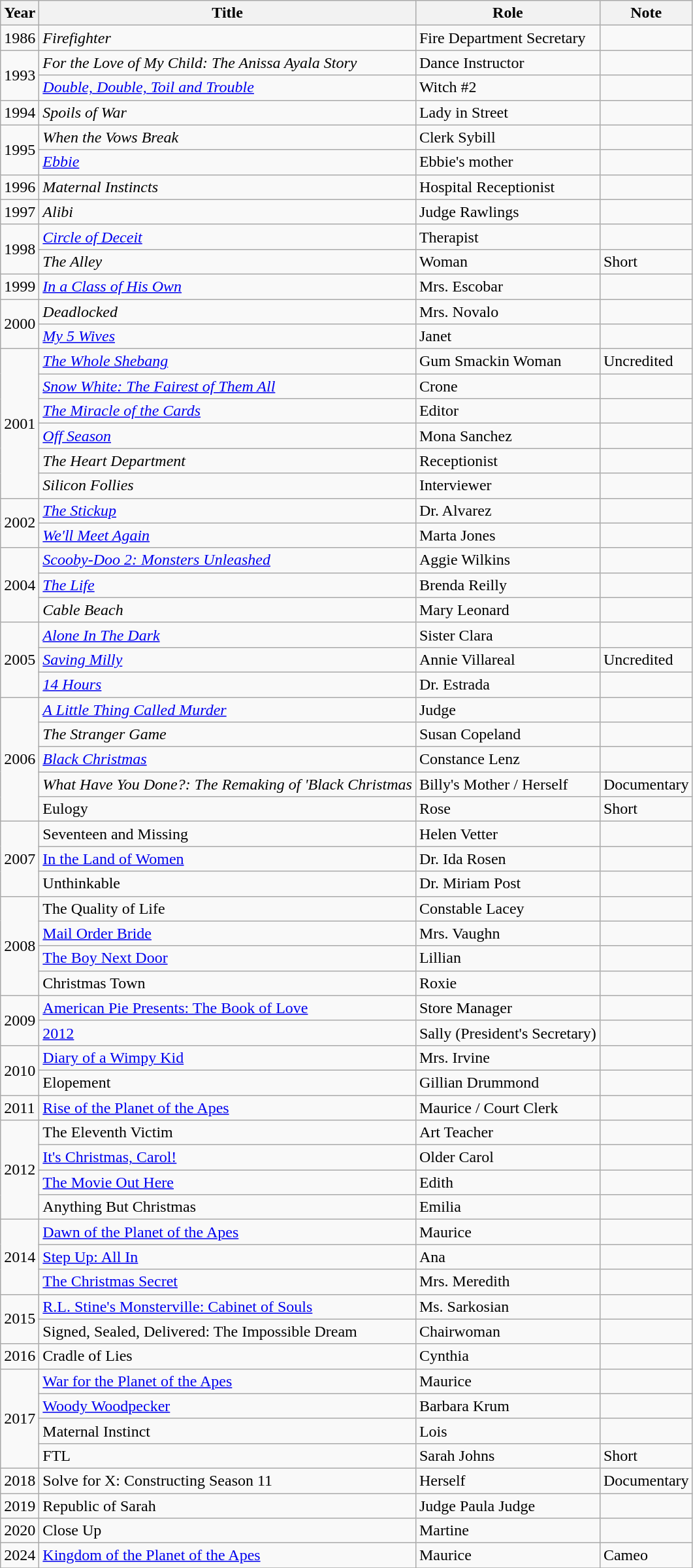<table class="wikitable">
<tr>
<th>Year</th>
<th>Title</th>
<th>Role</th>
<th>Note</th>
</tr>
<tr>
<td>1986</td>
<td><em>Firefighter</em></td>
<td>Fire Department Secretary</td>
<td></td>
</tr>
<tr>
<td rowspan="2">1993</td>
<td><em>For the Love of My Child: The Anissa Ayala Story</em></td>
<td>Dance Instructor</td>
<td></td>
</tr>
<tr>
<td><em><a href='#'>Double, Double, Toil and Trouble</a></em></td>
<td>Witch #2</td>
<td></td>
</tr>
<tr>
<td>1994</td>
<td><em>Spoils of War</em></td>
<td>Lady in Street</td>
<td></td>
</tr>
<tr>
<td rowspan="2">1995</td>
<td><em>When the Vows Break</em></td>
<td>Clerk Sybill</td>
<td></td>
</tr>
<tr>
<td><em><a href='#'>Ebbie</a></em></td>
<td>Ebbie's mother</td>
<td></td>
</tr>
<tr>
<td>1996</td>
<td><em>Maternal Instincts</em></td>
<td>Hospital Receptionist</td>
<td></td>
</tr>
<tr>
<td>1997</td>
<td><em>Alibi</em></td>
<td>Judge Rawlings</td>
<td></td>
</tr>
<tr>
<td rowspan="2">1998</td>
<td><em><a href='#'>Circle of Deceit</a></em></td>
<td>Therapist</td>
<td></td>
</tr>
<tr>
<td><em>The Alley</em></td>
<td>Woman</td>
<td>Short</td>
</tr>
<tr>
<td>1999</td>
<td><em><a href='#'>In a Class of His Own</a></em></td>
<td>Mrs. Escobar</td>
<td></td>
</tr>
<tr>
<td rowspan="2">2000</td>
<td><em>Deadlocked</em></td>
<td>Mrs. Novalo</td>
<td></td>
</tr>
<tr>
<td><em><a href='#'>My 5 Wives</a></em></td>
<td>Janet</td>
<td></td>
</tr>
<tr>
<td rowspan="6">2001</td>
<td><em><a href='#'>The Whole Shebang</a></em></td>
<td>Gum Smackin Woman</td>
<td>Uncredited</td>
</tr>
<tr>
<td><em><a href='#'>Snow White: The Fairest of Them All</a></em></td>
<td>Crone</td>
<td></td>
</tr>
<tr>
<td><em><a href='#'>The Miracle of the Cards</a></em></td>
<td>Editor</td>
<td></td>
</tr>
<tr>
<td><em><a href='#'>Off Season</a></em></td>
<td>Mona Sanchez</td>
<td></td>
</tr>
<tr>
<td><em>The Heart Department</em></td>
<td>Receptionist</td>
<td></td>
</tr>
<tr>
<td><em>Silicon Follies</em></td>
<td>Interviewer</td>
<td></td>
</tr>
<tr>
<td rowspan="2">2002</td>
<td><em><a href='#'>The Stickup</a></em></td>
<td>Dr. Alvarez</td>
<td></td>
</tr>
<tr>
<td><em><a href='#'>We'll Meet Again</a></em></td>
<td>Marta Jones</td>
<td></td>
</tr>
<tr>
<td rowspan="3">2004</td>
<td><em><a href='#'>Scooby-Doo 2: Monsters Unleashed</a></em></td>
<td>Aggie Wilkins</td>
<td></td>
</tr>
<tr>
<td><a href='#'><em>The Life</em></a></td>
<td>Brenda Reilly</td>
<td></td>
</tr>
<tr>
<td><em>Cable Beach</em></td>
<td>Mary Leonard</td>
<td></td>
</tr>
<tr>
<td rowspan="3">2005</td>
<td><em><a href='#'>Alone In The Dark</a></em></td>
<td>Sister Clara</td>
<td></td>
</tr>
<tr>
<td><em><a href='#'>Saving Milly</a></em></td>
<td>Annie Villareal</td>
<td>Uncredited</td>
</tr>
<tr>
<td><em><a href='#'>14 Hours</a></em></td>
<td>Dr. Estrada</td>
<td></td>
</tr>
<tr>
<td rowspan="5">2006</td>
<td><em><a href='#'>A Little Thing Called Murder</a></em></td>
<td>Judge</td>
<td></td>
</tr>
<tr>
<td><em>The Stranger Game</em></td>
<td>Susan Copeland</td>
<td></td>
</tr>
<tr>
<td><em><a href='#'>Black Christmas</a></em></td>
<td>Constance Lenz</td>
<td></td>
</tr>
<tr>
<td><em>What Have You Done?: The Remaking of 'Black Christmas<strong></td>
<td>Billy's Mother / Herself</td>
<td>Documentary</td>
</tr>
<tr>
<td></em>Eulogy<em></td>
<td>Rose</td>
<td>Short</td>
</tr>
<tr>
<td rowspan="3">2007</td>
<td></em>Seventeen and Missing<em></td>
<td>Helen Vetter</td>
<td></td>
</tr>
<tr>
<td></em><a href='#'>In the Land of Women</a><em></td>
<td>Dr. Ida Rosen</td>
<td></td>
</tr>
<tr>
<td></em>Unthinkable<em></td>
<td>Dr. Miriam Post</td>
<td></td>
</tr>
<tr>
<td rowspan="4">2008</td>
<td></em>The Quality of Life<em></td>
<td>Constable Lacey</td>
<td></td>
</tr>
<tr>
<td></em><a href='#'>Mail Order Bride</a><em></td>
<td>Mrs. Vaughn</td>
<td></td>
</tr>
<tr>
<td></em><a href='#'>The Boy Next Door</a><em></td>
<td>Lillian</td>
<td></td>
</tr>
<tr>
<td></em>Christmas Town<em></td>
<td>Roxie</td>
<td></td>
</tr>
<tr>
<td rowspan="2">2009</td>
<td></em><a href='#'>American Pie Presents: The Book of Love</a><em></td>
<td>Store Manager</td>
<td></td>
</tr>
<tr>
<td></em><a href='#'>2012</a><em></td>
<td>Sally (President's Secretary)</td>
<td></td>
</tr>
<tr>
<td rowspan="2">2010</td>
<td><a href='#'></em>Diary of a Wimpy Kid<em></a></td>
<td>Mrs. Irvine</td>
<td></td>
</tr>
<tr>
<td></em>Elopement<em></td>
<td>Gillian Drummond</td>
<td></td>
</tr>
<tr>
<td>2011</td>
<td></em><a href='#'>Rise of the Planet of the Apes</a><em></td>
<td>Maurice / Court Clerk</td>
<td></td>
</tr>
<tr>
<td rowspan="4">2012</td>
<td></em>The Eleventh Victim<em></td>
<td>Art Teacher</td>
<td></td>
</tr>
<tr>
<td></em><a href='#'>It's Christmas, Carol!</a><em></td>
<td>Older Carol</td>
<td></td>
</tr>
<tr>
<td></em><a href='#'>The Movie Out Here</a><em></td>
<td>Edith</td>
<td></td>
</tr>
<tr>
<td></em>Anything But Christmas<em></td>
<td>Emilia</td>
<td></td>
</tr>
<tr>
<td rowspan="3">2014</td>
<td></em><a href='#'>Dawn of the Planet of the Apes</a><em></td>
<td>Maurice</td>
<td></td>
</tr>
<tr>
<td></em><a href='#'>Step Up: All In</a><em></td>
<td>Ana</td>
<td></td>
</tr>
<tr>
<td></em><a href='#'>The Christmas Secret</a><em></td>
<td>Mrs. Meredith</td>
<td></td>
</tr>
<tr>
<td rowspan="2">2015</td>
<td></em><a href='#'>R.L. Stine's Monsterville: Cabinet of Souls</a><em></td>
<td>Ms. Sarkosian</td>
<td></td>
</tr>
<tr>
<td></em>Signed, Sealed, Delivered: The Impossible Dream<em></td>
<td>Chairwoman</td>
<td></td>
</tr>
<tr>
<td>2016</td>
<td></em>Cradle of Lies<em></td>
<td>Cynthia</td>
<td></td>
</tr>
<tr>
<td rowspan="4">2017</td>
<td></em><a href='#'>War for the Planet of the Apes</a><em></td>
<td>Maurice</td>
<td></td>
</tr>
<tr>
<td></em><a href='#'>Woody Woodpecker</a><em></td>
<td>Barbara Krum</td>
<td></td>
</tr>
<tr>
<td></em>Maternal Instinct<em></td>
<td>Lois</td>
<td></td>
</tr>
<tr>
<td></em>FTL<em></td>
<td>Sarah Johns</td>
<td>Short</td>
</tr>
<tr>
<td>2018</td>
<td></em>Solve for X: Constructing Season 11<em></td>
<td>Herself</td>
<td>Documentary</td>
</tr>
<tr>
<td>2019</td>
<td></em>Republic of Sarah<em></td>
<td>Judge Paula Judge</td>
<td></td>
</tr>
<tr>
<td>2020</td>
<td></em>Close Up<em></td>
<td>Martine</td>
<td></td>
</tr>
<tr>
<td>2024</td>
<td></em><a href='#'>Kingdom of the Planet of the Apes</a><em></td>
<td>Maurice</td>
<td>Cameo</td>
</tr>
<tr>
</tr>
</table>
